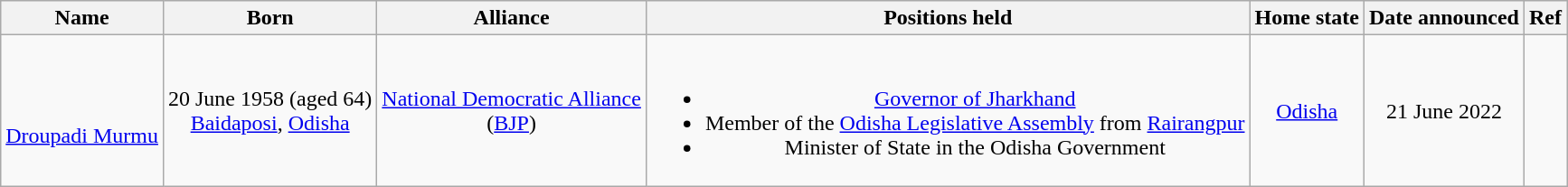<table class="wikitable" style="text-align:center">
<tr>
<th>Name</th>
<th>Born</th>
<th>Alliance</th>
<th>Positions held</th>
<th>Home state</th>
<th>Date announced</th>
<th class="unsortable">Ref</th>
</tr>
<tr>
<td data-sort-value="Murmu"><br><br><a href='#'>Droupadi Murmu</a></td>
<td>20 June 1958 (aged 64) <br><a href='#'>Baidaposi</a>, <a href='#'>Odisha</a></td>
<td><a href='#'>National Democratic Alliance</a><br>(<a href='#'>BJP</a>)</td>
<td><br><ul><li><a href='#'>Governor of Jharkhand</a> </li><li>Member of the <a href='#'>Odisha Legislative Assembly</a> from <a href='#'>Rairangpur</a> </li><li>Minister of State in the Odisha Government </li></ul></td>
<td><a href='#'>Odisha</a></td>
<td rowspan="2">21 June 2022</td>
<td></td>
</tr>
</table>
